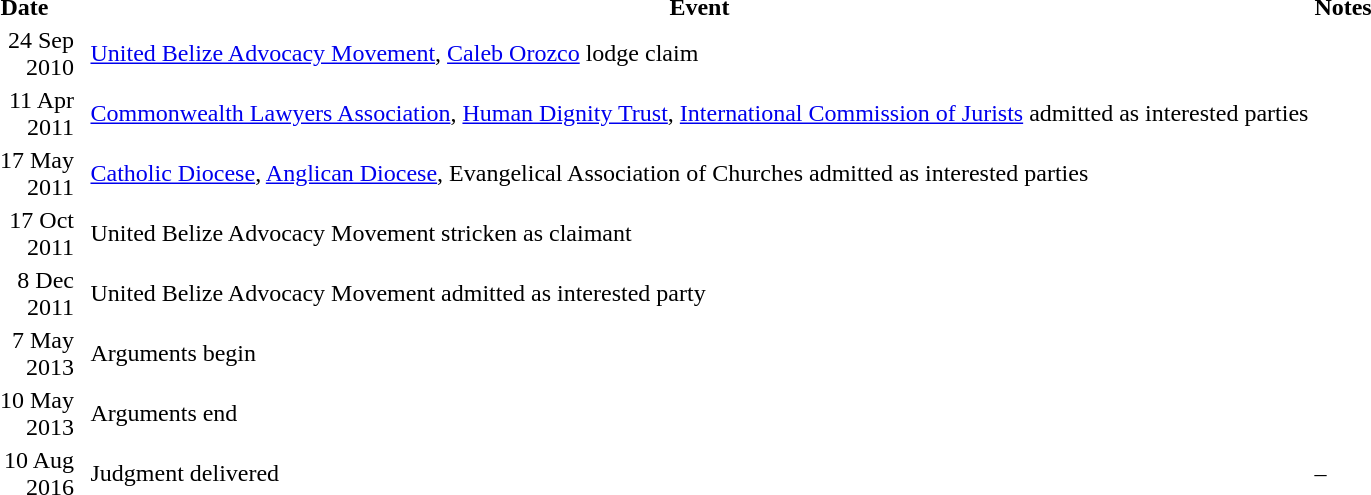<table class="sortable">
<tr>
<th scope="col" style="width: 80px;">Date</th>
<th>Event</th>
<th>Notes</th>
</tr>
<tr>
<td style="text-align:right; padding-right: .5em;">24 Sep 2010</td>
<td><a href='#'>United Belize Advocacy Movement</a>, <a href='#'>Caleb Orozco</a> lodge claim</td>
<td></td>
</tr>
<tr>
<td style="text-align:right; padding-right: .5em;">11 Apr 2011</td>
<td><a href='#'>Commonwealth Lawyers Association</a>, <a href='#'>Human Dignity Trust</a>, <a href='#'>International Commission of Jurists</a> admitted as interested parties</td>
<td></td>
</tr>
<tr>
<td style="text-align:right; padding-right: .5em;">17 May 2011</td>
<td><a href='#'>Catholic Diocese</a>, <a href='#'>Anglican Diocese</a>, Evangelical Association of Churches admitted as interested parties</td>
<td></td>
</tr>
<tr>
<td style="text-align:right; padding-right: .5em;">17 Oct 2011</td>
<td>United Belize Advocacy Movement stricken as claimant</td>
<td></td>
</tr>
<tr>
<td style="text-align:right; padding-right: .5em;">8 Dec 2011</td>
<td>United Belize Advocacy Movement admitted as interested party</td>
<td></td>
</tr>
<tr>
<td style="text-align:right; padding-right: .5em;">7 May 2013</td>
<td>Arguments begin</td>
<td></td>
</tr>
<tr>
<td style="text-align:right; padding-right: .5em;">10 May 2013</td>
<td>Arguments end</td>
<td></td>
</tr>
<tr>
<td style="text-align:right; padding-right: .5em;">10 Aug 2016</td>
<td>Judgment delivered</td>
<td>–</td>
</tr>
</table>
